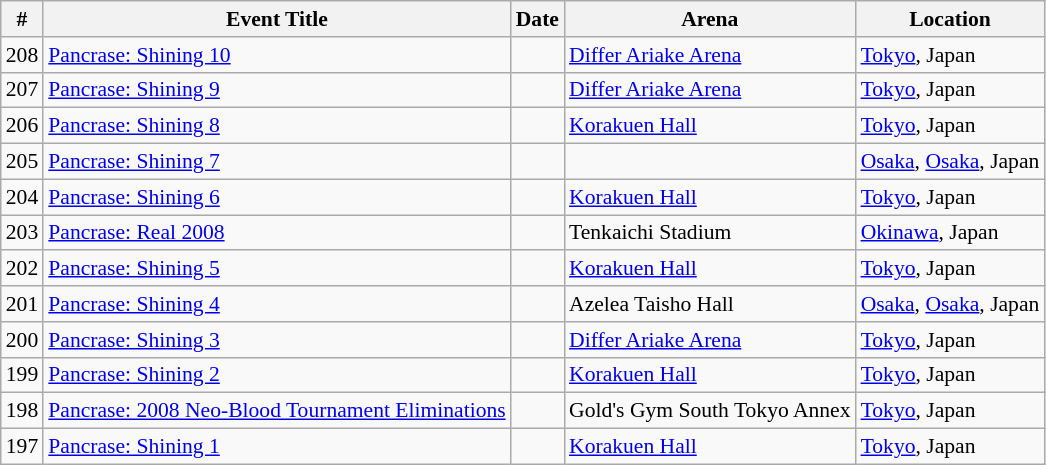<table class="sortable wikitable succession-box" style="font-size:90%;">
<tr>
<th scope="col">#</th>
<th scope="col">Event Title</th>
<th scope="col">Date</th>
<th scope="col">Arena</th>
<th scope="col">Location</th>
</tr>
<tr>
<td align=center>208</td>
<td><a href='#'>Pancrase: Shining 10</a></td>
<td></td>
<td><a href='#'>Differ Ariake Arena</a></td>
<td><a href='#'>Tokyo</a>, Japan</td>
</tr>
<tr>
<td align=center>207</td>
<td><a href='#'>Pancrase: Shining 9</a></td>
<td></td>
<td><a href='#'>Differ Ariake Arena</a></td>
<td><a href='#'>Tokyo</a>, Japan</td>
</tr>
<tr>
<td align=center>206</td>
<td><a href='#'>Pancrase: Shining 8</a></td>
<td></td>
<td><a href='#'>Korakuen Hall</a></td>
<td><a href='#'>Tokyo</a>, Japan</td>
</tr>
<tr>
<td align=center>205</td>
<td><a href='#'>Pancrase: Shining 7</a></td>
<td></td>
<td></td>
<td><a href='#'>Osaka</a>, <a href='#'>Osaka</a>, Japan</td>
</tr>
<tr>
<td align=center>204</td>
<td><a href='#'>Pancrase: Shining 6</a></td>
<td></td>
<td><a href='#'>Korakuen Hall</a></td>
<td><a href='#'>Tokyo</a>, Japan</td>
</tr>
<tr>
<td align=center>203</td>
<td><a href='#'>Pancrase: Real 2008</a></td>
<td></td>
<td>Tenkaichi Stadium</td>
<td><a href='#'>Okinawa</a>, Japan</td>
</tr>
<tr>
<td align=center>202</td>
<td><a href='#'>Pancrase: Shining 5</a></td>
<td></td>
<td><a href='#'>Korakuen Hall</a></td>
<td><a href='#'>Tokyo</a>, Japan</td>
</tr>
<tr>
<td align=center>201</td>
<td><a href='#'>Pancrase: Shining 4</a></td>
<td></td>
<td>Azelea Taisho Hall</td>
<td><a href='#'>Osaka</a>, <a href='#'>Osaka</a>, Japan</td>
</tr>
<tr>
<td align=center>200</td>
<td><a href='#'>Pancrase: Shining 3</a></td>
<td></td>
<td><a href='#'>Differ Ariake Arena</a></td>
<td><a href='#'>Tokyo</a>, Japan</td>
</tr>
<tr>
<td align=center>199</td>
<td><a href='#'>Pancrase: Shining 2</a></td>
<td></td>
<td><a href='#'>Korakuen Hall</a></td>
<td><a href='#'>Tokyo</a>, Japan</td>
</tr>
<tr>
<td align=center>198</td>
<td><a href='#'>Pancrase: 2008 Neo-Blood Tournament Eliminations</a></td>
<td></td>
<td>Gold's Gym South Tokyo Annex</td>
<td><a href='#'>Tokyo</a>, Japan</td>
</tr>
<tr>
<td align=center>197</td>
<td><a href='#'>Pancrase: Shining 1</a></td>
<td></td>
<td><a href='#'>Korakuen Hall</a></td>
<td><a href='#'>Tokyo</a>, Japan</td>
</tr>
</table>
